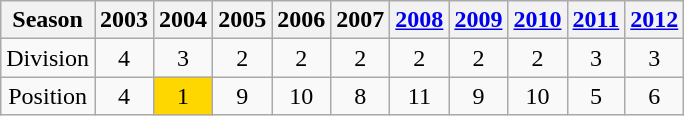<table class="wikitable" style="text-align: Center;">
<tr>
<th>Season</th>
<th>2003</th>
<th>2004</th>
<th>2005</th>
<th>2006</th>
<th>2007</th>
<th><a href='#'>2008</a></th>
<th><a href='#'>2009</a></th>
<th><a href='#'>2010</a></th>
<th><a href='#'>2011</a></th>
<th><a href='#'>2012</a></th>
</tr>
<tr>
<td>Division</td>
<td>4</td>
<td>3</td>
<td>2</td>
<td>2</td>
<td>2</td>
<td>2</td>
<td>2</td>
<td>2</td>
<td>3</td>
<td>3</td>
</tr>
<tr>
<td>Position</td>
<td>4</td>
<td bgcolor=gold>1</td>
<td>9</td>
<td>10</td>
<td>8</td>
<td>11</td>
<td>9</td>
<td>10</td>
<td>5</td>
<td>6</td>
</tr>
</table>
